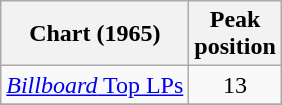<table class="wikitable">
<tr>
<th>Chart (1965)</th>
<th>Peak<br>position</th>
</tr>
<tr>
<td><a href='#'><em>Billboard</em> Top LPs</a></td>
<td align="center">13</td>
</tr>
<tr>
</tr>
</table>
